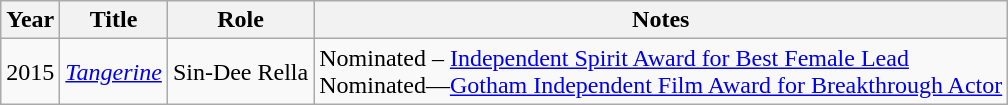<table class="wikitable plainrowheaders sortable">
<tr>
<th scope="col">Year</th>
<th scope="col">Title</th>
<th scope="col">Role</th>
<th scope="col" class="unsortable">Notes</th>
</tr>
<tr>
<td>2015</td>
<td><em><a href='#'>Tangerine</a></em></td>
<td>Sin-Dee Rella</td>
<td>Nominated – <a href='#'>Independent Spirit Award for Best Female Lead</a><br> Nominated—<a href='#'>Gotham Independent Film Award for Breakthrough Actor</a></td>
</tr>
</table>
